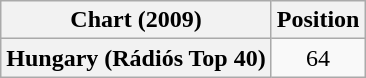<table class="wikitable plainrowheaders" style="text-align:center">
<tr>
<th scope="col">Chart (2009)</th>
<th scope="col">Position</th>
</tr>
<tr>
<th scope="row">Hungary (Rádiós Top 40)</th>
<td>64</td>
</tr>
</table>
